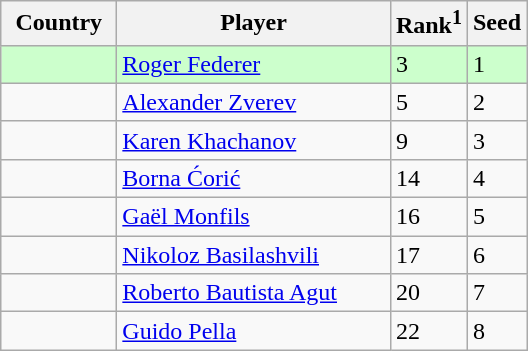<table class="wikitable" border="1">
<tr>
<th width="70">Country</th>
<th width="175">Player</th>
<th>Rank<sup>1</sup></th>
<th>Seed</th>
</tr>
<tr bgcolor=#cfc>
<td></td>
<td><a href='#'>Roger Federer</a></td>
<td>3</td>
<td>1</td>
</tr>
<tr>
<td></td>
<td><a href='#'>Alexander Zverev</a></td>
<td>5</td>
<td>2</td>
</tr>
<tr>
<td></td>
<td><a href='#'>Karen Khachanov</a></td>
<td>9</td>
<td>3</td>
</tr>
<tr>
<td></td>
<td><a href='#'>Borna Ćorić</a></td>
<td>14</td>
<td>4</td>
</tr>
<tr>
<td></td>
<td><a href='#'>Gaël Monfils</a></td>
<td>16</td>
<td>5</td>
</tr>
<tr>
<td></td>
<td><a href='#'>Nikoloz Basilashvili</a></td>
<td>17</td>
<td>6</td>
</tr>
<tr>
<td></td>
<td><a href='#'>Roberto Bautista Agut</a></td>
<td>20</td>
<td>7</td>
</tr>
<tr>
<td></td>
<td><a href='#'>Guido Pella</a></td>
<td>22</td>
<td>8</td>
</tr>
</table>
